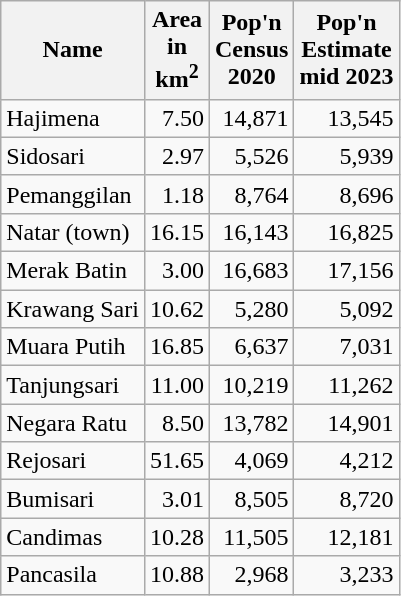<table class="sortable wikitable">
<tr>
<th>Name</th>
<th>Area <br> in<br>km<sup>2</sup></th>
<th>Pop'n<br>Census<br>2020</th>
<th>Pop'n<br>Estimate<br>mid 2023</th>
</tr>
<tr>
<td>Hajimena</td>
<td align="right">7.50</td>
<td align="right">14,871</td>
<td align="right">13,545</td>
</tr>
<tr>
<td>Sidosari</td>
<td align="right">2.97</td>
<td align="right">5,526</td>
<td align="right">5,939</td>
</tr>
<tr>
<td>Pemanggilan</td>
<td align="right">1.18</td>
<td align="right">8,764</td>
<td align="right">8,696</td>
</tr>
<tr>
<td>Natar (town)</td>
<td align="right">16.15</td>
<td align="right">16,143</td>
<td align="right">16,825</td>
</tr>
<tr>
<td>Merak Batin</td>
<td align="right">3.00</td>
<td align="right">16,683</td>
<td align="right">17,156</td>
</tr>
<tr>
<td>Krawang Sari</td>
<td align="right">10.62</td>
<td align="right">5,280</td>
<td align="right">5,092</td>
</tr>
<tr>
<td>Muara Putih</td>
<td align="right">16.85</td>
<td align="right">6,637</td>
<td align="right">7,031</td>
</tr>
<tr>
<td>Tanjungsari</td>
<td align="right">11.00</td>
<td align="right">10,219</td>
<td align="right">11,262</td>
</tr>
<tr>
<td>Negara Ratu</td>
<td align="right">8.50</td>
<td align="right">13,782</td>
<td align="right">14,901</td>
</tr>
<tr>
<td>Rejosari</td>
<td align="right">51.65</td>
<td align="right">4,069</td>
<td align="right">4,212</td>
</tr>
<tr>
<td>Bumisari</td>
<td align="right">3.01</td>
<td align="right">8,505</td>
<td align="right">8,720</td>
</tr>
<tr>
<td>Candimas</td>
<td align="right">10.28</td>
<td align="right">11,505</td>
<td align="right">12,181</td>
</tr>
<tr>
<td>Pancasila</td>
<td align="right">10.88</td>
<td align="right">2,968</td>
<td align="right">3,233</td>
</tr>
</table>
